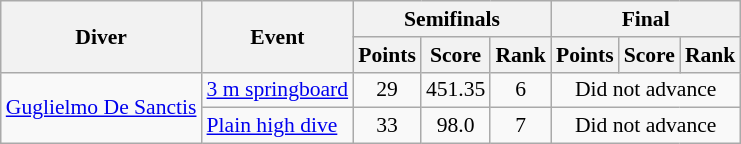<table class=wikitable style="font-size:90%">
<tr>
<th rowspan=2>Diver</th>
<th rowspan=2>Event</th>
<th colspan=3>Semifinals</th>
<th colspan=3>Final</th>
</tr>
<tr>
<th>Points</th>
<th>Score</th>
<th>Rank</th>
<th>Points</th>
<th>Score</th>
<th>Rank</th>
</tr>
<tr>
<td rowspan=2><a href='#'>Guglielmo De Sanctis</a></td>
<td><a href='#'>3 m springboard</a></td>
<td align=center>29</td>
<td align=center>451.35</td>
<td align=center>6</td>
<td align=center colspan=3>Did not advance</td>
</tr>
<tr>
<td><a href='#'>Plain high dive</a></td>
<td align=center>33</td>
<td align=center>98.0</td>
<td align=center>7</td>
<td align=center colspan=3>Did not advance</td>
</tr>
</table>
